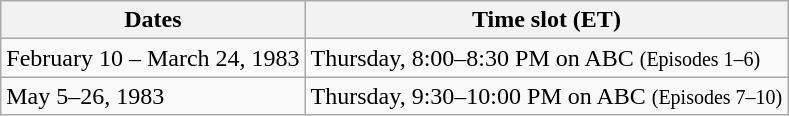<table class="wikitable">
<tr>
<th>Dates</th>
<th>Time slot (ET)</th>
</tr>
<tr>
<td>February 10 – March 24, 1983</td>
<td>Thursday, 8:00–8:30 PM on ABC <small>(Episodes 1–6)</small></td>
</tr>
<tr>
<td>May 5–26, 1983</td>
<td>Thursday, 9:30–10:00 PM on ABC <small>(Episodes 7–10)</small></td>
</tr>
</table>
